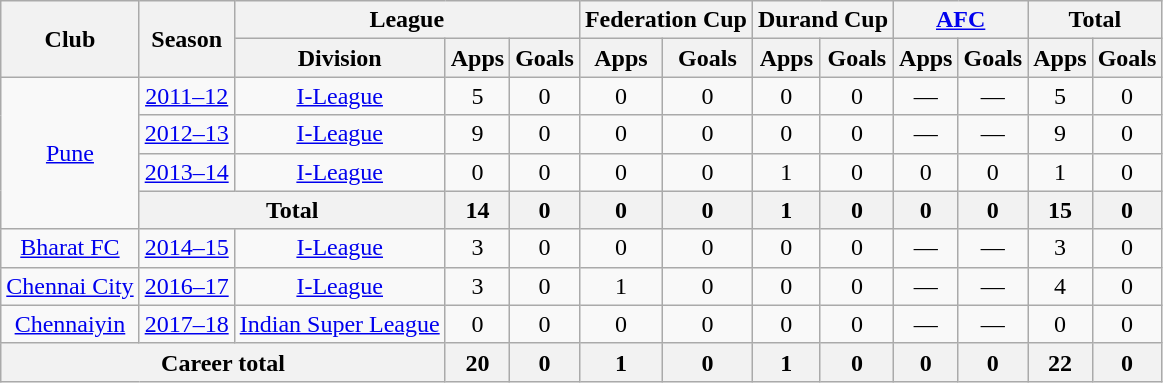<table class="wikitable" style="text-align: center;">
<tr>
<th rowspan="2">Club</th>
<th rowspan="2">Season</th>
<th colspan="3">League</th>
<th colspan="2">Federation Cup</th>
<th colspan="2">Durand Cup</th>
<th colspan="2"><a href='#'>AFC</a></th>
<th colspan="2">Total</th>
</tr>
<tr>
<th>Division</th>
<th>Apps</th>
<th>Goals</th>
<th>Apps</th>
<th>Goals</th>
<th>Apps</th>
<th>Goals</th>
<th>Apps</th>
<th>Goals</th>
<th>Apps</th>
<th>Goals</th>
</tr>
<tr>
<td rowspan="4"><a href='#'>Pune</a></td>
<td><a href='#'>2011–12</a></td>
<td><a href='#'>I-League</a></td>
<td>5</td>
<td>0</td>
<td>0</td>
<td>0</td>
<td>0</td>
<td>0</td>
<td>—</td>
<td>—</td>
<td>5</td>
<td>0</td>
</tr>
<tr>
<td><a href='#'>2012–13</a></td>
<td><a href='#'>I-League</a></td>
<td>9</td>
<td>0</td>
<td>0</td>
<td>0</td>
<td>0</td>
<td>0</td>
<td>—</td>
<td>—</td>
<td>9</td>
<td>0</td>
</tr>
<tr>
<td><a href='#'>2013–14</a></td>
<td><a href='#'>I-League</a></td>
<td>0</td>
<td>0</td>
<td>0</td>
<td>0</td>
<td>1</td>
<td>0</td>
<td>0</td>
<td>0</td>
<td>1</td>
<td>0</td>
</tr>
<tr>
<th colspan="2">Total</th>
<th>14</th>
<th>0</th>
<th>0</th>
<th>0</th>
<th>1</th>
<th>0</th>
<th>0</th>
<th>0</th>
<th>15</th>
<th>0</th>
</tr>
<tr>
<td rowspan="1"><a href='#'>Bharat FC</a></td>
<td><a href='#'>2014–15</a></td>
<td><a href='#'>I-League</a></td>
<td>3</td>
<td>0</td>
<td>0</td>
<td>0</td>
<td>0</td>
<td>0</td>
<td>—</td>
<td>—</td>
<td>3</td>
<td>0</td>
</tr>
<tr>
<td rowspan="1"><a href='#'>Chennai City</a></td>
<td><a href='#'>2016–17</a></td>
<td><a href='#'>I-League</a></td>
<td>3</td>
<td>0</td>
<td>1</td>
<td>0</td>
<td>0</td>
<td>0</td>
<td>—</td>
<td>—</td>
<td>4</td>
<td>0</td>
</tr>
<tr>
<td rowspan="1"><a href='#'>Chennaiyin</a></td>
<td><a href='#'>2017–18</a></td>
<td><a href='#'>Indian Super League</a></td>
<td>0</td>
<td>0</td>
<td>0</td>
<td>0</td>
<td>0</td>
<td>0</td>
<td>—</td>
<td>—</td>
<td>0</td>
<td>0</td>
</tr>
<tr>
<th colspan="3">Career total</th>
<th>20</th>
<th>0</th>
<th>1</th>
<th>0</th>
<th>1</th>
<th>0</th>
<th>0</th>
<th>0</th>
<th>22</th>
<th>0</th>
</tr>
</table>
